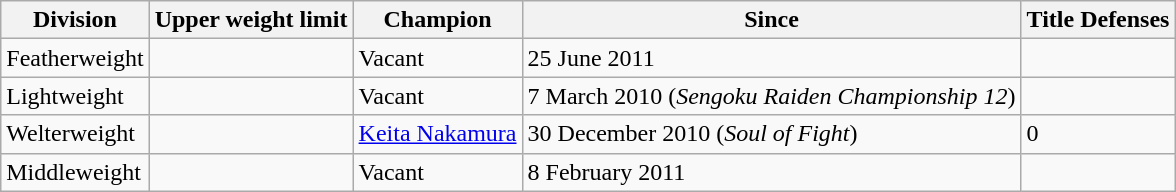<table class="wikitable">
<tr>
<th>Division</th>
<th>Upper weight limit</th>
<th>Champion</th>
<th>Since</th>
<th>Title Defenses</th>
</tr>
<tr>
<td>Featherweight</td>
<td></td>
<td>Vacant</td>
<td>25 June 2011</td>
<td></td>
</tr>
<tr>
<td>Lightweight</td>
<td></td>
<td>Vacant</td>
<td>7 March 2010 (<em>Sengoku Raiden Championship 12</em>)</td>
<td></td>
</tr>
<tr>
<td>Welterweight</td>
<td></td>
<td> <a href='#'>Keita Nakamura</a></td>
<td>30 December 2010 (<em>Soul of Fight</em>)</td>
<td>0</td>
</tr>
<tr>
<td>Middleweight</td>
<td></td>
<td>Vacant</td>
<td>8 February 2011</td>
<td></td>
</tr>
</table>
